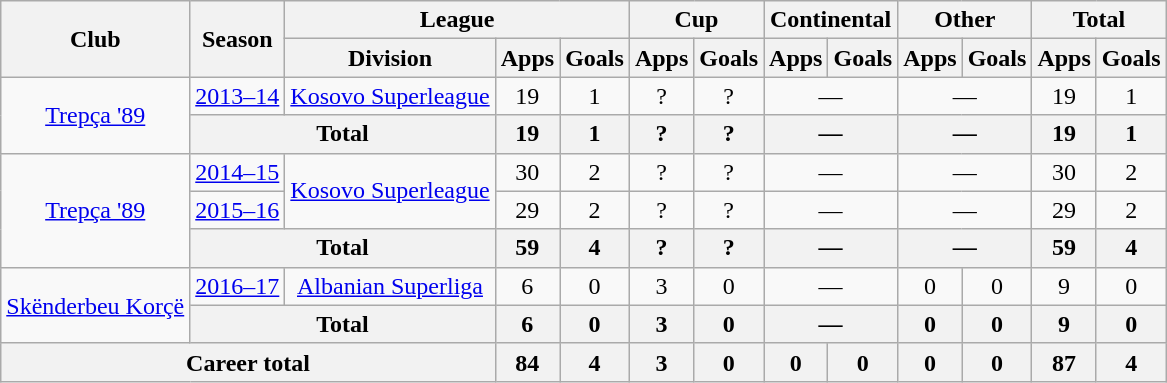<table class="wikitable" style="text-align:center">
<tr>
<th rowspan="2">Club</th>
<th rowspan="2">Season</th>
<th colspan="3">League</th>
<th colspan="2">Cup</th>
<th colspan="2">Continental</th>
<th colspan="2">Other</th>
<th colspan="2">Total</th>
</tr>
<tr>
<th>Division</th>
<th>Apps</th>
<th>Goals</th>
<th>Apps</th>
<th>Goals</th>
<th>Apps</th>
<th>Goals</th>
<th>Apps</th>
<th>Goals</th>
<th>Apps</th>
<th>Goals</th>
</tr>
<tr>
<td rowspan="2"><a href='#'>Trepça '89</a></td>
<td><a href='#'>2013–14</a></td>
<td rowspan="1"><a href='#'>Kosovo Superleague</a></td>
<td>19</td>
<td>1</td>
<td>?</td>
<td>?</td>
<td colspan="2">—</td>
<td colspan="2">—</td>
<td>19</td>
<td>1</td>
</tr>
<tr>
<th colspan="2">Total</th>
<th>19</th>
<th>1</th>
<th>?</th>
<th>?</th>
<th colspan="2">—</th>
<th colspan="2">—</th>
<th>19</th>
<th>1</th>
</tr>
<tr>
<td rowspan="3"><a href='#'>Trepça '89</a></td>
<td><a href='#'>2014–15</a></td>
<td rowspan="2"><a href='#'>Kosovo Superleague</a></td>
<td>30</td>
<td>2</td>
<td>?</td>
<td>?</td>
<td colspan="2">—</td>
<td colspan="2">—</td>
<td>30</td>
<td>2</td>
</tr>
<tr>
<td><a href='#'>2015–16</a></td>
<td>29</td>
<td>2</td>
<td>?</td>
<td>?</td>
<td colspan="2">—</td>
<td colspan="2">—</td>
<td>29</td>
<td>2</td>
</tr>
<tr>
<th colspan="2">Total</th>
<th>59</th>
<th>4</th>
<th>?</th>
<th>?</th>
<th colspan="2">—</th>
<th colspan="2">—</th>
<th>59</th>
<th>4</th>
</tr>
<tr>
<td rowspan="2"><a href='#'>Skënderbeu Korçë</a></td>
<td><a href='#'>2016–17</a></td>
<td rowspan="1"><a href='#'>Albanian Superliga</a></td>
<td>6</td>
<td>0</td>
<td>3</td>
<td>0</td>
<td colspan="2">—</td>
<td>0</td>
<td>0</td>
<td>9</td>
<td>0</td>
</tr>
<tr>
<th colspan="2">Total</th>
<th>6</th>
<th>0</th>
<th>3</th>
<th>0</th>
<th colspan="2">—</th>
<th>0</th>
<th>0</th>
<th>9</th>
<th>0</th>
</tr>
<tr>
<th colspan="3">Career total</th>
<th>84</th>
<th>4</th>
<th>3</th>
<th>0</th>
<th>0</th>
<th>0</th>
<th>0</th>
<th>0</th>
<th>87</th>
<th>4</th>
</tr>
</table>
